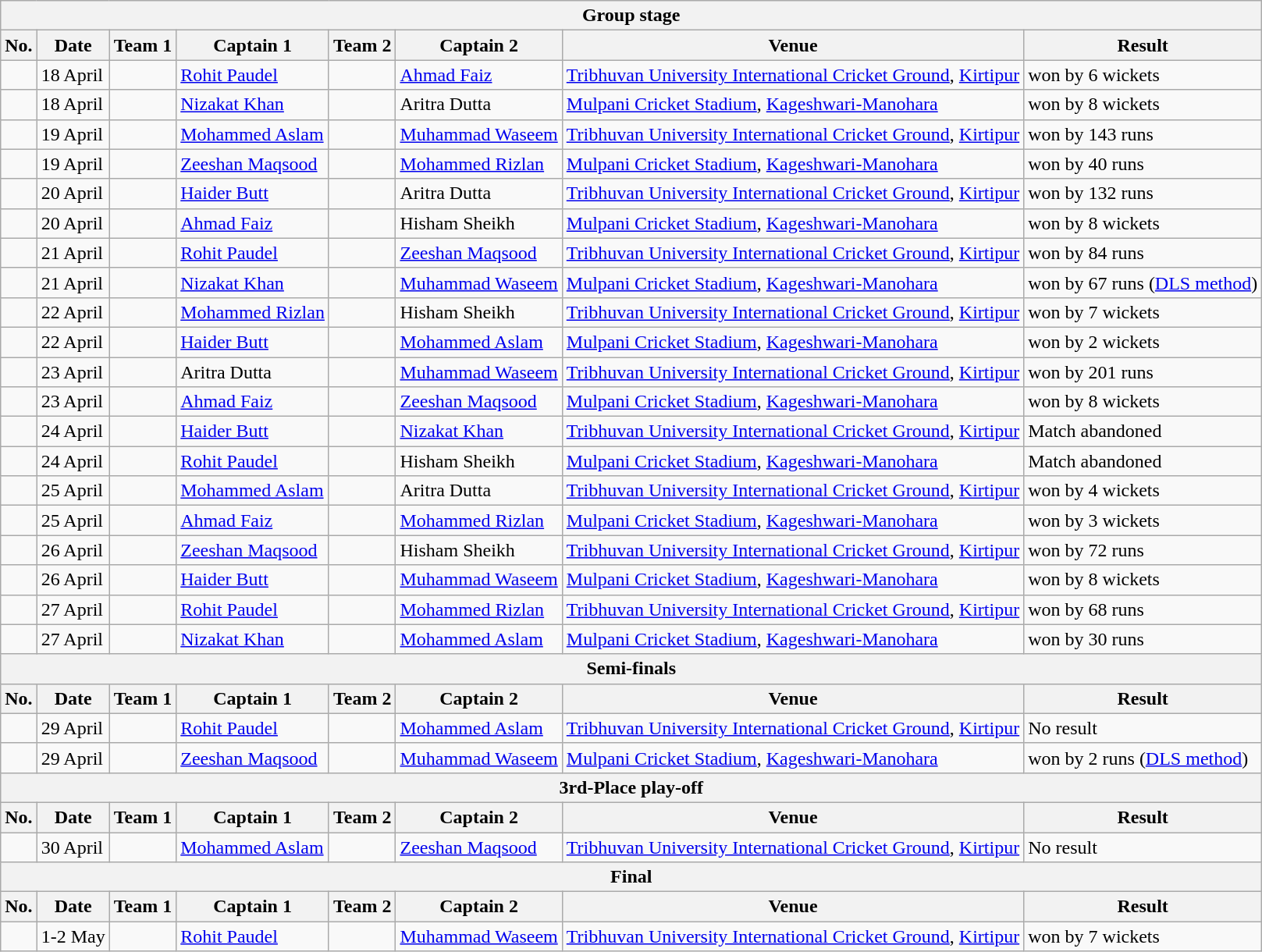<table class="wikitable">
<tr>
<th colspan="8">Group stage</th>
</tr>
<tr>
<th>No.</th>
<th>Date</th>
<th>Team 1</th>
<th>Captain 1</th>
<th>Team 2</th>
<th>Captain 2</th>
<th>Venue</th>
<th>Result</th>
</tr>
<tr>
<td></td>
<td>18 April</td>
<td></td>
<td><a href='#'>Rohit Paudel</a></td>
<td></td>
<td><a href='#'>Ahmad Faiz</a></td>
<td><a href='#'>Tribhuvan University International Cricket Ground</a>, <a href='#'>Kirtipur</a></td>
<td> won by 6 wickets</td>
</tr>
<tr>
<td></td>
<td>18 April</td>
<td></td>
<td><a href='#'>Nizakat Khan</a></td>
<td></td>
<td>Aritra Dutta</td>
<td><a href='#'>Mulpani Cricket Stadium</a>, <a href='#'>Kageshwari-Manohara</a></td>
<td> won by 8 wickets</td>
</tr>
<tr>
<td></td>
<td>19 April</td>
<td></td>
<td><a href='#'>Mohammed Aslam</a></td>
<td></td>
<td><a href='#'>Muhammad Waseem</a></td>
<td><a href='#'>Tribhuvan University International Cricket Ground</a>, <a href='#'>Kirtipur</a></td>
<td> won by 143 runs</td>
</tr>
<tr>
<td></td>
<td>19 April</td>
<td></td>
<td><a href='#'>Zeeshan Maqsood</a></td>
<td></td>
<td><a href='#'>Mohammed Rizlan</a></td>
<td><a href='#'>Mulpani Cricket Stadium</a>, <a href='#'>Kageshwari-Manohara</a></td>
<td> won by 40 runs</td>
</tr>
<tr>
<td></td>
<td>20 April</td>
<td></td>
<td><a href='#'>Haider Butt</a></td>
<td></td>
<td>Aritra Dutta</td>
<td><a href='#'>Tribhuvan University International Cricket Ground</a>, <a href='#'>Kirtipur</a></td>
<td> won by 132 runs</td>
</tr>
<tr>
<td></td>
<td>20 April</td>
<td></td>
<td><a href='#'>Ahmad Faiz</a></td>
<td></td>
<td>Hisham Sheikh</td>
<td><a href='#'>Mulpani Cricket Stadium</a>, <a href='#'>Kageshwari-Manohara</a></td>
<td> won by 8 wickets</td>
</tr>
<tr>
<td></td>
<td>21 April</td>
<td></td>
<td><a href='#'>Rohit Paudel</a></td>
<td></td>
<td><a href='#'>Zeeshan Maqsood</a></td>
<td><a href='#'>Tribhuvan University International Cricket Ground</a>, <a href='#'>Kirtipur</a></td>
<td> won by 84 runs</td>
</tr>
<tr>
<td></td>
<td>21 April</td>
<td></td>
<td><a href='#'>Nizakat Khan</a></td>
<td></td>
<td><a href='#'>Muhammad Waseem</a></td>
<td><a href='#'>Mulpani Cricket Stadium</a>, <a href='#'>Kageshwari-Manohara</a></td>
<td> won by 67 runs (<a href='#'>DLS method</a>)</td>
</tr>
<tr>
<td></td>
<td>22 April</td>
<td></td>
<td><a href='#'>Mohammed Rizlan</a></td>
<td></td>
<td>Hisham Sheikh</td>
<td><a href='#'>Tribhuvan University International Cricket Ground</a>, <a href='#'>Kirtipur</a></td>
<td> won by 7 wickets</td>
</tr>
<tr>
<td></td>
<td>22 April</td>
<td></td>
<td><a href='#'>Haider Butt</a></td>
<td></td>
<td><a href='#'>Mohammed Aslam</a></td>
<td><a href='#'>Mulpani Cricket Stadium</a>, <a href='#'>Kageshwari-Manohara</a></td>
<td> won by 2 wickets</td>
</tr>
<tr>
<td></td>
<td>23 April</td>
<td></td>
<td>Aritra Dutta</td>
<td></td>
<td><a href='#'>Muhammad Waseem</a></td>
<td><a href='#'>Tribhuvan University International Cricket Ground</a>, <a href='#'>Kirtipur</a></td>
<td> won by 201 runs</td>
</tr>
<tr>
<td></td>
<td>23 April</td>
<td></td>
<td><a href='#'>Ahmad Faiz</a></td>
<td></td>
<td><a href='#'>Zeeshan Maqsood</a></td>
<td><a href='#'>Mulpani Cricket Stadium</a>, <a href='#'>Kageshwari-Manohara</a></td>
<td> won by 8 wickets</td>
</tr>
<tr>
<td></td>
<td>24 April</td>
<td></td>
<td><a href='#'>Haider Butt</a></td>
<td></td>
<td><a href='#'>Nizakat Khan</a></td>
<td><a href='#'>Tribhuvan University International Cricket Ground</a>, <a href='#'>Kirtipur</a></td>
<td>Match abandoned</td>
</tr>
<tr>
<td></td>
<td>24 April</td>
<td></td>
<td><a href='#'>Rohit Paudel</a></td>
<td></td>
<td>Hisham Sheikh</td>
<td><a href='#'>Mulpani Cricket Stadium</a>, <a href='#'>Kageshwari-Manohara</a></td>
<td>Match abandoned</td>
</tr>
<tr>
<td></td>
<td>25 April</td>
<td></td>
<td><a href='#'>Mohammed Aslam</a></td>
<td></td>
<td>Aritra Dutta</td>
<td><a href='#'>Tribhuvan University International Cricket Ground</a>, <a href='#'>Kirtipur</a></td>
<td> won by 4 wickets</td>
</tr>
<tr>
<td></td>
<td>25 April</td>
<td></td>
<td><a href='#'>Ahmad Faiz</a></td>
<td></td>
<td><a href='#'>Mohammed Rizlan</a></td>
<td><a href='#'>Mulpani Cricket Stadium</a>, <a href='#'>Kageshwari-Manohara</a></td>
<td> won by 3 wickets</td>
</tr>
<tr>
<td></td>
<td>26 April</td>
<td></td>
<td><a href='#'>Zeeshan Maqsood</a></td>
<td></td>
<td>Hisham Sheikh</td>
<td><a href='#'>Tribhuvan University International Cricket Ground</a>, <a href='#'>Kirtipur</a></td>
<td> won by 72 runs</td>
</tr>
<tr>
<td></td>
<td>26 April</td>
<td></td>
<td><a href='#'>Haider Butt</a></td>
<td></td>
<td><a href='#'>Muhammad Waseem</a></td>
<td><a href='#'>Mulpani Cricket Stadium</a>, <a href='#'>Kageshwari-Manohara</a></td>
<td> won by 8 wickets</td>
</tr>
<tr>
<td></td>
<td>27 April</td>
<td></td>
<td><a href='#'>Rohit Paudel</a></td>
<td></td>
<td><a href='#'>Mohammed Rizlan</a></td>
<td><a href='#'>Tribhuvan University International Cricket Ground</a>, <a href='#'>Kirtipur</a></td>
<td> won by 68 runs</td>
</tr>
<tr>
<td></td>
<td>27 April</td>
<td></td>
<td><a href='#'>Nizakat Khan</a></td>
<td></td>
<td><a href='#'>Mohammed Aslam</a></td>
<td><a href='#'>Mulpani Cricket Stadium</a>, <a href='#'>Kageshwari-Manohara</a></td>
<td> won by 30 runs</td>
</tr>
<tr>
<th colspan="8">Semi-finals</th>
</tr>
<tr>
<th>No.</th>
<th>Date</th>
<th>Team 1</th>
<th>Captain 1</th>
<th>Team 2</th>
<th>Captain 2</th>
<th>Venue</th>
<th>Result</th>
</tr>
<tr>
<td></td>
<td>29 April</td>
<td></td>
<td><a href='#'>Rohit Paudel</a></td>
<td></td>
<td><a href='#'>Mohammed Aslam</a></td>
<td><a href='#'>Tribhuvan University International Cricket Ground</a>, <a href='#'>Kirtipur</a></td>
<td>No result</td>
</tr>
<tr>
<td></td>
<td>29 April</td>
<td></td>
<td><a href='#'>Zeeshan Maqsood</a></td>
<td></td>
<td><a href='#'>Muhammad Waseem</a></td>
<td><a href='#'>Mulpani Cricket Stadium</a>, <a href='#'>Kageshwari-Manohara</a></td>
<td> won by 2 runs (<a href='#'>DLS method</a>)</td>
</tr>
<tr>
<th colspan="8">3rd-Place play-off</th>
</tr>
<tr>
<th>No.</th>
<th>Date</th>
<th>Team 1</th>
<th>Captain 1</th>
<th>Team 2</th>
<th>Captain 2</th>
<th>Venue</th>
<th>Result</th>
</tr>
<tr>
<td></td>
<td>30 April</td>
<td></td>
<td><a href='#'>Mohammed Aslam</a></td>
<td></td>
<td><a href='#'>Zeeshan Maqsood</a></td>
<td><a href='#'>Tribhuvan University International Cricket Ground</a>, <a href='#'>Kirtipur</a></td>
<td>No result</td>
</tr>
<tr>
<th colspan="8">Final</th>
</tr>
<tr>
<th>No.</th>
<th>Date</th>
<th>Team 1</th>
<th>Captain 1</th>
<th>Team 2</th>
<th>Captain 2</th>
<th>Venue</th>
<th>Result</th>
</tr>
<tr>
<td></td>
<td>1-2 May</td>
<td></td>
<td><a href='#'>Rohit Paudel</a></td>
<td></td>
<td><a href='#'>Muhammad Waseem</a></td>
<td><a href='#'>Tribhuvan University International Cricket Ground</a>, <a href='#'>Kirtipur</a></td>
<td> won by 7 wickets</td>
</tr>
</table>
